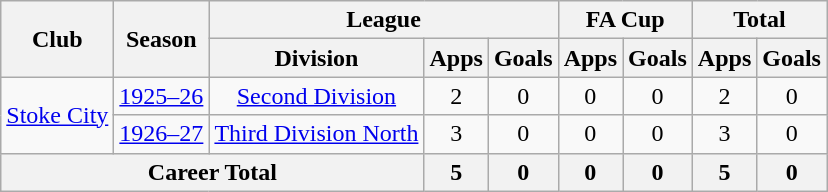<table class="wikitable" style="text-align: center;">
<tr>
<th rowspan="2">Club</th>
<th rowspan="2">Season</th>
<th colspan="3">League</th>
<th colspan="2">FA Cup</th>
<th colspan="2">Total</th>
</tr>
<tr>
<th>Division</th>
<th>Apps</th>
<th>Goals</th>
<th>Apps</th>
<th>Goals</th>
<th>Apps</th>
<th>Goals</th>
</tr>
<tr>
<td rowspan="2"><a href='#'>Stoke City</a></td>
<td><a href='#'>1925–26</a></td>
<td><a href='#'>Second Division</a></td>
<td>2</td>
<td>0</td>
<td>0</td>
<td>0</td>
<td>2</td>
<td>0</td>
</tr>
<tr>
<td><a href='#'>1926–27</a></td>
<td><a href='#'>Third Division North</a></td>
<td>3</td>
<td>0</td>
<td>0</td>
<td>0</td>
<td>3</td>
<td>0</td>
</tr>
<tr>
<th colspan="3">Career Total</th>
<th>5</th>
<th>0</th>
<th>0</th>
<th>0</th>
<th>5</th>
<th>0</th>
</tr>
</table>
